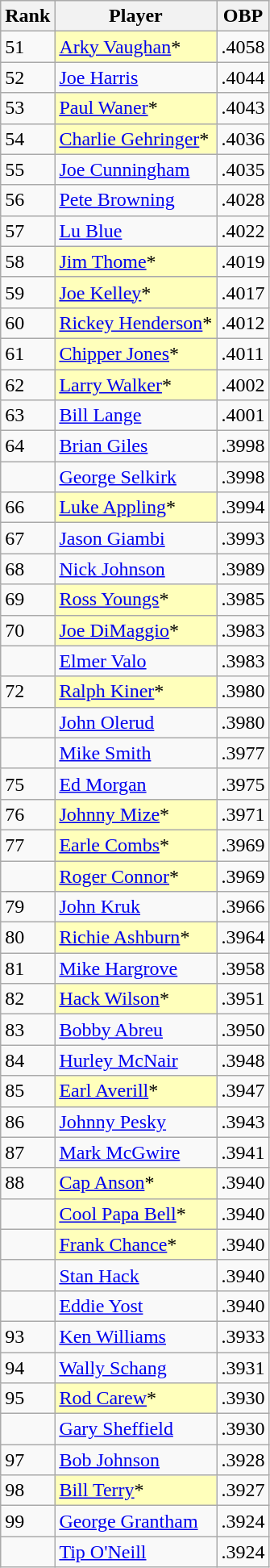<table class="wikitable" style="float:left;">
<tr style="white-space:nowrap;">
<th>Rank</th>
<th>Player</th>
<th>OBP</th>
</tr>
<tr>
<td>51</td>
<td style="background:#ffffbb;"><a href='#'>Arky Vaughan</a>*</td>
<td>.4058</td>
</tr>
<tr>
<td>52</td>
<td><a href='#'>Joe Harris</a></td>
<td>.4044</td>
</tr>
<tr>
<td>53</td>
<td style="background:#ffffbb;"><a href='#'>Paul Waner</a>*</td>
<td>.4043</td>
</tr>
<tr>
<td>54</td>
<td style="background:#ffffbb;"><a href='#'>Charlie Gehringer</a>*</td>
<td>.4036</td>
</tr>
<tr>
<td>55</td>
<td><a href='#'>Joe Cunningham</a></td>
<td>.4035</td>
</tr>
<tr>
<td>56</td>
<td><a href='#'>Pete Browning</a></td>
<td>.4028</td>
</tr>
<tr>
<td>57</td>
<td><a href='#'>Lu Blue</a></td>
<td>.4022</td>
</tr>
<tr>
<td>58</td>
<td style="background:#ffffbb;"><a href='#'>Jim Thome</a>*</td>
<td>.4019</td>
</tr>
<tr>
<td>59</td>
<td style="background:#ffffbb;"><a href='#'>Joe Kelley</a>*</td>
<td>.4017</td>
</tr>
<tr>
<td>60</td>
<td style="background:#ffffbb;"><a href='#'>Rickey Henderson</a>*</td>
<td>.4012</td>
</tr>
<tr>
<td>61</td>
<td style="background:#ffffbb;"><a href='#'>Chipper Jones</a>*</td>
<td>.4011</td>
</tr>
<tr>
<td>62</td>
<td style="background:#ffffbb;"><a href='#'>Larry Walker</a>*</td>
<td>.4002</td>
</tr>
<tr>
<td>63</td>
<td><a href='#'>Bill Lange</a></td>
<td>.4001</td>
</tr>
<tr>
<td>64</td>
<td><a href='#'>Brian Giles</a></td>
<td>.3998</td>
</tr>
<tr>
<td></td>
<td><a href='#'>George Selkirk</a></td>
<td>.3998</td>
</tr>
<tr>
<td>66</td>
<td style="background:#ffffbb;"><a href='#'>Luke Appling</a>*</td>
<td>.3994</td>
</tr>
<tr>
<td>67</td>
<td><a href='#'>Jason Giambi</a></td>
<td>.3993</td>
</tr>
<tr>
<td>68</td>
<td><a href='#'>Nick Johnson</a></td>
<td>.3989</td>
</tr>
<tr>
<td>69</td>
<td style="background:#ffffbb;"><a href='#'>Ross Youngs</a>*</td>
<td>.3985</td>
</tr>
<tr>
<td>70</td>
<td style="background:#ffffbb;"><a href='#'>Joe DiMaggio</a>*</td>
<td>.3983</td>
</tr>
<tr>
<td></td>
<td><a href='#'>Elmer Valo</a></td>
<td>.3983</td>
</tr>
<tr>
<td>72</td>
<td style="background:#ffffbb;"><a href='#'>Ralph Kiner</a>*</td>
<td>.3980</td>
</tr>
<tr>
<td></td>
<td><a href='#'>John Olerud</a></td>
<td>.3980</td>
</tr>
<tr>
<td></td>
<td><a href='#'>Mike Smith</a></td>
<td>.3977</td>
</tr>
<tr>
<td>75</td>
<td><a href='#'>Ed Morgan</a></td>
<td>.3975</td>
</tr>
<tr>
<td>76</td>
<td style="background:#ffffbb;"><a href='#'>Johnny Mize</a>*</td>
<td>.3971</td>
</tr>
<tr>
<td>77</td>
<td style="background:#ffffbb;"><a href='#'>Earle Combs</a>*</td>
<td>.3969</td>
</tr>
<tr>
<td></td>
<td style="background:#ffffbb;"><a href='#'>Roger Connor</a>*</td>
<td>.3969</td>
</tr>
<tr>
<td>79</td>
<td><a href='#'>John Kruk</a></td>
<td>.3966</td>
</tr>
<tr>
<td>80</td>
<td style="background:#ffffbb;"><a href='#'>Richie Ashburn</a>*</td>
<td>.3964</td>
</tr>
<tr>
<td>81</td>
<td><a href='#'>Mike Hargrove</a></td>
<td>.3958</td>
</tr>
<tr>
<td>82</td>
<td style="background:#ffffbb;"><a href='#'>Hack Wilson</a>*</td>
<td>.3951</td>
</tr>
<tr>
<td>83</td>
<td><a href='#'>Bobby Abreu</a></td>
<td>.3950</td>
</tr>
<tr>
<td>84</td>
<td><a href='#'>Hurley McNair</a></td>
<td>.3948</td>
</tr>
<tr>
<td>85</td>
<td style="background:#ffffbb;"><a href='#'>Earl Averill</a>*</td>
<td>.3947</td>
</tr>
<tr>
<td>86</td>
<td><a href='#'>Johnny Pesky</a></td>
<td>.3943</td>
</tr>
<tr>
<td>87</td>
<td><a href='#'>Mark McGwire</a></td>
<td>.3941</td>
</tr>
<tr>
<td>88</td>
<td style="background:#ffffbb;"><a href='#'>Cap Anson</a>*</td>
<td>.3940</td>
</tr>
<tr>
<td></td>
<td style="background:#ffffbb;"><a href='#'>Cool Papa Bell</a>*</td>
<td>.3940</td>
</tr>
<tr>
<td></td>
<td style="background:#ffffbb;"><a href='#'>Frank Chance</a>*</td>
<td>.3940</td>
</tr>
<tr>
<td></td>
<td><a href='#'>Stan Hack</a></td>
<td>.3940</td>
</tr>
<tr>
<td></td>
<td><a href='#'>Eddie Yost</a></td>
<td>.3940</td>
</tr>
<tr>
<td>93</td>
<td><a href='#'>Ken Williams</a></td>
<td>.3933</td>
</tr>
<tr>
<td>94</td>
<td><a href='#'>Wally Schang</a></td>
<td>.3931</td>
</tr>
<tr>
<td>95</td>
<td style="background:#ffffbb;"><a href='#'>Rod Carew</a>*</td>
<td>.3930</td>
</tr>
<tr>
<td></td>
<td><a href='#'>Gary Sheffield</a></td>
<td>.3930</td>
</tr>
<tr>
<td>97</td>
<td><a href='#'>Bob Johnson</a></td>
<td>.3928</td>
</tr>
<tr>
<td>98</td>
<td style="background:#ffffbb;"><a href='#'>Bill Terry</a>*</td>
<td>.3927</td>
</tr>
<tr>
<td>99</td>
<td><a href='#'>George Grantham</a></td>
<td>.3924</td>
</tr>
<tr>
<td></td>
<td><a href='#'>Tip O'Neill</a></td>
<td>.3924</td>
</tr>
</table>
